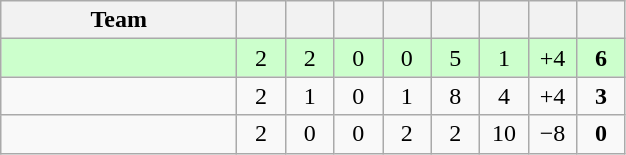<table class="wikitable" style="text-align:center;">
<tr>
<th width=150>Team</th>
<th width=25></th>
<th width=25></th>
<th width=25></th>
<th width=25></th>
<th width=25></th>
<th width=25></th>
<th width=25></th>
<th width=25></th>
</tr>
<tr style="background:#cfc;">
<td align="left"></td>
<td>2</td>
<td>2</td>
<td>0</td>
<td>0</td>
<td>5</td>
<td>1</td>
<td>+4</td>
<td><strong>6</strong></td>
</tr>
<tr>
<td align="left"></td>
<td>2</td>
<td>1</td>
<td>0</td>
<td>1</td>
<td>8</td>
<td>4</td>
<td>+4</td>
<td><strong>3</strong></td>
</tr>
<tr>
<td align="left"></td>
<td>2</td>
<td>0</td>
<td>0</td>
<td>2</td>
<td>2</td>
<td>10</td>
<td>−8</td>
<td><strong>0</strong></td>
</tr>
</table>
